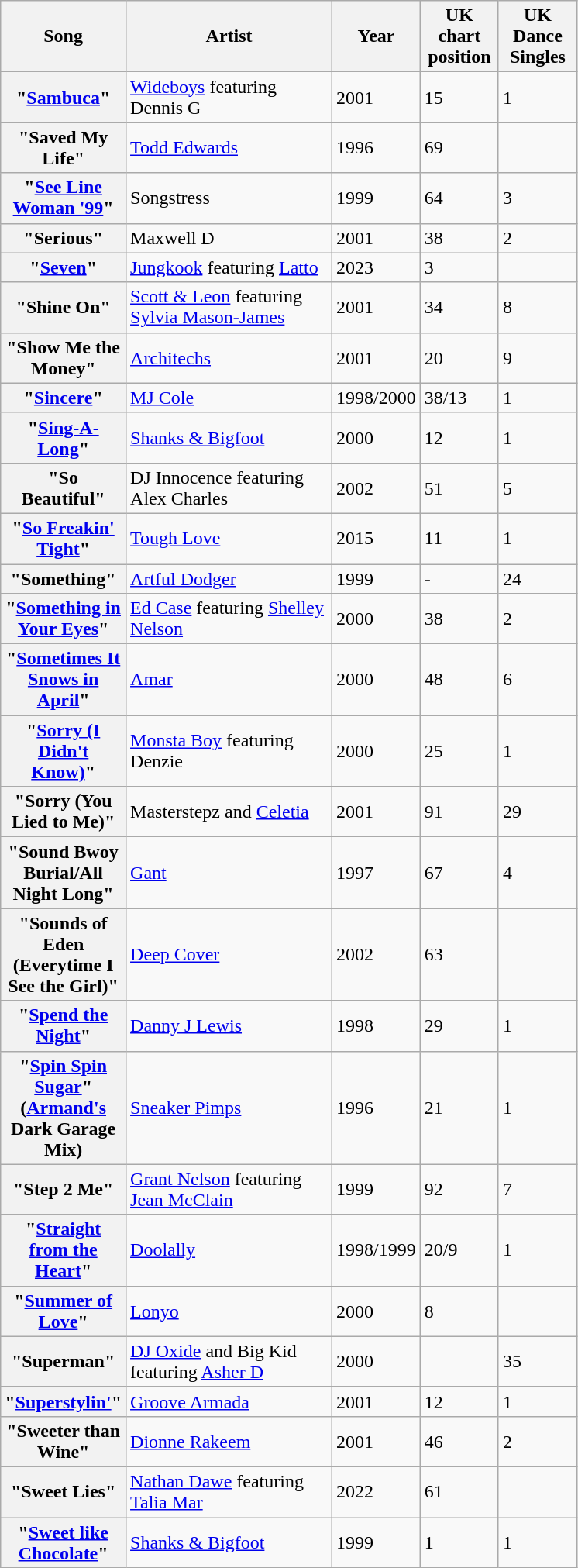<table class="wikitable plainrowheaders">
<tr>
<th scope="col" style="width:100px;">Song</th>
<th scope="col" style="width:170px;">Artist</th>
<th scope="col" style="width:60px;">Year</th>
<th scope="col" style="width:60px;">UK chart position</th>
<th scope="col" style="width:60px;">UK Dance Singles</th>
</tr>
<tr>
<th scope="row">"<a href='#'>Sambuca</a>"</th>
<td><a href='#'>Wideboys</a> featuring Dennis G</td>
<td>2001</td>
<td>15</td>
<td>1</td>
</tr>
<tr>
<th scope="row">"Saved My Life"</th>
<td><a href='#'>Todd Edwards</a></td>
<td>1996</td>
<td>69</td>
<td></td>
</tr>
<tr>
<th scope="row">"<a href='#'>See Line Woman '99</a>"</th>
<td>Songstress</td>
<td>1999</td>
<td>64</td>
<td>3</td>
</tr>
<tr>
<th scope="row">"Serious"</th>
<td>Maxwell D</td>
<td>2001</td>
<td>38</td>
<td>2</td>
</tr>
<tr>
<th scope="row">"<a href='#'>Seven</a>"</th>
<td><a href='#'>Jungkook</a> featuring <a href='#'>Latto</a></td>
<td>2023</td>
<td>3</td>
<td></td>
</tr>
<tr>
<th scope="row">"Shine On"</th>
<td><a href='#'>Scott & Leon</a> featuring <a href='#'>Sylvia Mason-James</a></td>
<td>2001</td>
<td>34</td>
<td>8</td>
</tr>
<tr>
<th scope="row">"Show Me the Money"</th>
<td><a href='#'>Architechs</a></td>
<td>2001</td>
<td>20</td>
<td>9</td>
</tr>
<tr>
<th scope="row">"<a href='#'>Sincere</a>"</th>
<td><a href='#'>MJ Cole</a></td>
<td>1998/2000</td>
<td>38/13</td>
<td>1</td>
</tr>
<tr>
<th scope="row">"<a href='#'>Sing-A-Long</a>"</th>
<td><a href='#'>Shanks & Bigfoot</a></td>
<td>2000</td>
<td>12</td>
<td>1</td>
</tr>
<tr>
<th scope="row">"So Beautiful"</th>
<td>DJ Innocence featuring Alex Charles</td>
<td>2002</td>
<td>51</td>
<td>5</td>
</tr>
<tr>
<th scope="row">"<a href='#'>So Freakin' Tight</a>"</th>
<td><a href='#'>Tough Love</a></td>
<td>2015</td>
<td>11</td>
<td>1</td>
</tr>
<tr>
<th scope="row">"Something"</th>
<td><a href='#'> Artful Dodger</a></td>
<td>1999</td>
<td>-</td>
<td>24</td>
</tr>
<tr>
<th scope="row">"<a href='#'>Something in Your Eyes</a>"</th>
<td><a href='#'>Ed Case</a> featuring <a href='#'>Shelley Nelson</a></td>
<td>2000</td>
<td>38</td>
<td>2</td>
</tr>
<tr>
<th scope="row">"<a href='#'>Sometimes It Snows in April</a>"</th>
<td><a href='#'>Amar</a></td>
<td>2000</td>
<td>48</td>
<td>6</td>
</tr>
<tr>
<th scope="row">"<a href='#'>Sorry (I Didn't Know)</a>"</th>
<td><a href='#'>Monsta Boy</a> featuring Denzie</td>
<td>2000</td>
<td>25</td>
<td>1</td>
</tr>
<tr>
<th scope="row">"Sorry (You Lied to Me)"</th>
<td>Masterstepz and <a href='#'>Celetia</a></td>
<td>2001</td>
<td>91</td>
<td>29</td>
</tr>
<tr>
<th scope="row">"Sound Bwoy Burial/All Night Long"</th>
<td><a href='#'>Gant</a></td>
<td>1997</td>
<td>67</td>
<td>4</td>
</tr>
<tr>
<th scope="row">"Sounds of Eden (Everytime I See the Girl)"</th>
<td><a href='#'>Deep Cover</a></td>
<td>2002</td>
<td>63</td>
<td></td>
</tr>
<tr>
<th scope="row">"<a href='#'>Spend the Night</a>"</th>
<td><a href='#'>Danny J Lewis</a></td>
<td>1998</td>
<td>29</td>
<td>1</td>
</tr>
<tr>
<th scope="row">"<a href='#'>Spin Spin Sugar</a>" (<a href='#'>Armand's</a> Dark Garage Mix)</th>
<td><a href='#'>Sneaker Pimps</a></td>
<td>1996</td>
<td>21</td>
<td>1</td>
</tr>
<tr>
<th scope="row">"Step 2 Me"</th>
<td><a href='#'>Grant Nelson</a> featuring <a href='#'>Jean McClain</a></td>
<td>1999</td>
<td>92</td>
<td>7</td>
</tr>
<tr>
<th scope="row">"<a href='#'>Straight from the Heart</a>"</th>
<td><a href='#'>Doolally</a></td>
<td>1998/1999</td>
<td>20/9</td>
<td>1</td>
</tr>
<tr>
<th scope="row">"<a href='#'>Summer of Love</a>"</th>
<td><a href='#'>Lonyo</a></td>
<td>2000</td>
<td>8</td>
<td></td>
</tr>
<tr>
<th scope="row">"Superman"</th>
<td><a href='#'>DJ Oxide</a> and Big Kid featuring <a href='#'>Asher D</a></td>
<td>2000</td>
<td></td>
<td>35</td>
</tr>
<tr>
<th scope="row">"<a href='#'>Superstylin'</a>"</th>
<td><a href='#'>Groove Armada</a></td>
<td>2001</td>
<td>12</td>
<td>1</td>
</tr>
<tr>
<th scope="row">"Sweeter than Wine"</th>
<td><a href='#'>Dionne Rakeem</a></td>
<td>2001</td>
<td>46</td>
<td>2</td>
</tr>
<tr>
<th scope="row">"Sweet Lies"</th>
<td><a href='#'>Nathan Dawe</a> featuring <a href='#'>Talia Mar</a></td>
<td>2022</td>
<td>61</td>
<td></td>
</tr>
<tr>
<th scope="row">"<a href='#'>Sweet like Chocolate</a>"</th>
<td><a href='#'>Shanks & Bigfoot</a></td>
<td>1999</td>
<td>1</td>
<td>1</td>
</tr>
</table>
